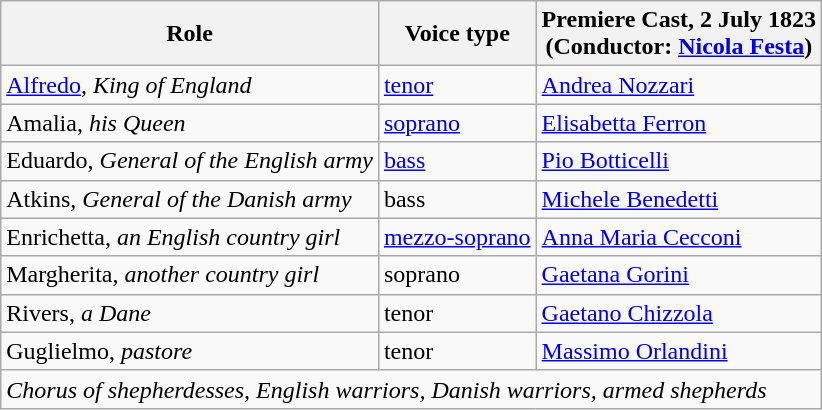<table class="wikitable">
<tr>
<th>Role</th>
<th>Voice type</th>
<th>Premiere Cast, 2 July 1823<br>(Conductor: <a href='#'>Nicola Festa</a>)</th>
</tr>
<tr>
<td><a href='#'>Alfredo</a>, <em>King of England</em></td>
<td><a href='#'>tenor</a></td>
<td><a href='#'>Andrea Nozzari</a></td>
</tr>
<tr>
<td>Amalia, <em>his Queen</em></td>
<td><a href='#'>soprano</a></td>
<td><a href='#'>Elisabetta Ferron</a></td>
</tr>
<tr>
<td>Eduardo, <em>General of the English army</em></td>
<td><a href='#'>bass</a></td>
<td><a href='#'>Pio Botticelli</a></td>
</tr>
<tr>
<td>Atkins, <em>General of the Danish army</em></td>
<td>bass</td>
<td><a href='#'>Michele Benedetti</a></td>
</tr>
<tr>
<td>Enrichetta, <em>an English country girl</em></td>
<td><a href='#'>mezzo-soprano</a></td>
<td><a href='#'>Anna Maria Cecconi</a></td>
</tr>
<tr>
<td>Margherita, <em>another country girl</em></td>
<td>soprano</td>
<td><a href='#'>Gaetana Gorini</a></td>
</tr>
<tr>
<td>Rivers, <em>a Dane</em></td>
<td>tenor</td>
<td><a href='#'>Gaetano Chizzola</a></td>
</tr>
<tr>
<td>Guglielmo, <em>pastore</em></td>
<td>tenor</td>
<td><a href='#'>Massimo Orlandini</a></td>
</tr>
<tr>
<td colspan="3"><em>Chorus of shepherdesses, English warriors, Danish warriors, armed shepherds</em></td>
</tr>
</table>
